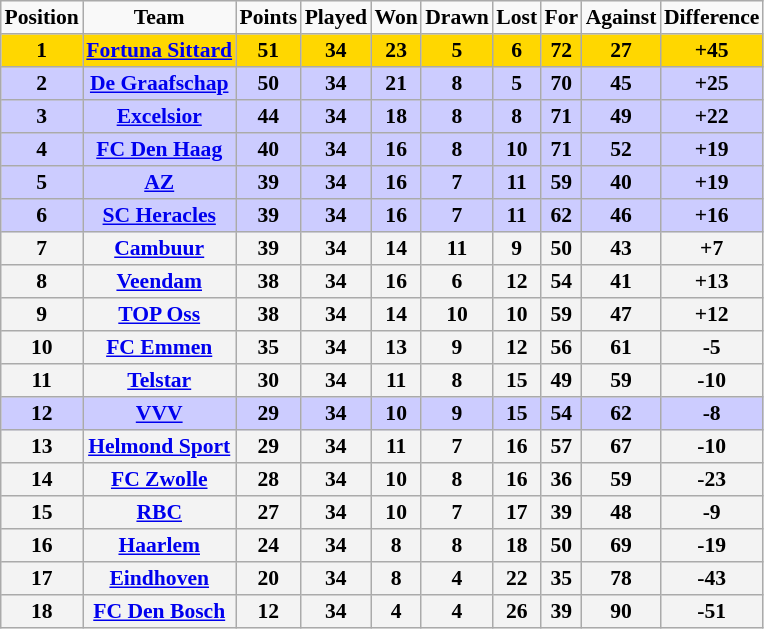<table border="2" cellpadding="2" cellspacing="0" style="margin: 0; background: #f9f9f9; border: 1px #aaa solid; border-collapse: collapse; font-size: 90%;">
<tr>
<th>Position</th>
<th>Team</th>
<th>Points</th>
<th>Played</th>
<th>Won</th>
<th>Drawn</th>
<th>Lost</th>
<th>For</th>
<th>Against</th>
<th>Difference</th>
</tr>
<tr>
<th bgcolor="gold">1</th>
<th bgcolor="gold"><a href='#'>Fortuna Sittard</a></th>
<th bgcolor="gold">51</th>
<th bgcolor="gold">34</th>
<th bgcolor="gold">23</th>
<th bgcolor="gold">5</th>
<th bgcolor="gold">6</th>
<th bgcolor="gold">72</th>
<th bgcolor="gold">27</th>
<th bgcolor="gold">+45</th>
</tr>
<tr>
<th bgcolor="ccccff">2</th>
<th bgcolor="ccccff"><a href='#'>De Graafschap</a></th>
<th bgcolor="ccccff">50</th>
<th bgcolor="ccccff">34</th>
<th bgcolor="ccccff">21</th>
<th bgcolor="ccccff">8</th>
<th bgcolor="ccccff">5</th>
<th bgcolor="ccccff">70</th>
<th bgcolor="ccccff">45</th>
<th bgcolor="ccccff">+25</th>
</tr>
<tr>
<th bgcolor="ccccff">3</th>
<th bgcolor="ccccff"><a href='#'>Excelsior</a></th>
<th bgcolor="ccccff">44</th>
<th bgcolor="ccccff">34</th>
<th bgcolor="ccccff">18</th>
<th bgcolor="ccccff">8</th>
<th bgcolor="ccccff">8</th>
<th bgcolor="ccccff">71</th>
<th bgcolor="ccccff">49</th>
<th bgcolor="ccccff">+22</th>
</tr>
<tr>
<th bgcolor="ccccff">4</th>
<th bgcolor="ccccff"><a href='#'>FC Den Haag</a></th>
<th bgcolor="ccccff">40</th>
<th bgcolor="ccccff">34</th>
<th bgcolor="ccccff">16</th>
<th bgcolor="ccccff">8</th>
<th bgcolor="ccccff">10</th>
<th bgcolor="ccccff">71</th>
<th bgcolor="ccccff">52</th>
<th bgcolor="ccccff">+19</th>
</tr>
<tr>
<th bgcolor="ccccff">5</th>
<th bgcolor="ccccff"><a href='#'>AZ</a></th>
<th bgcolor="ccccff">39</th>
<th bgcolor="ccccff">34</th>
<th bgcolor="ccccff">16</th>
<th bgcolor="ccccff">7</th>
<th bgcolor="ccccff">11</th>
<th bgcolor="ccccff">59</th>
<th bgcolor="ccccff">40</th>
<th bgcolor="ccccff">+19</th>
</tr>
<tr>
<th bgcolor="ccccff">6</th>
<th bgcolor="ccccff"><a href='#'>SC Heracles</a></th>
<th bgcolor="ccccff">39</th>
<th bgcolor="ccccff">34</th>
<th bgcolor="ccccff">16</th>
<th bgcolor="ccccff">7</th>
<th bgcolor="ccccff">11</th>
<th bgcolor="ccccff">62</th>
<th bgcolor="ccccff">46</th>
<th bgcolor="ccccff">+16</th>
</tr>
<tr>
<th bgcolor="F3F3F3">7</th>
<th bgcolor="F3F3F3"><a href='#'>Cambuur</a></th>
<th bgcolor="F3F3F3">39</th>
<th bgcolor="F3F3F3">34</th>
<th bgcolor="F3F3F3">14</th>
<th bgcolor="F3F3F3">11</th>
<th bgcolor="F3F3F3">9</th>
<th bgcolor="F3F3F3">50</th>
<th bgcolor="F3F3F3">43</th>
<th bgcolor="F3F3F3">+7</th>
</tr>
<tr>
<th bgcolor="F3F3F3">8</th>
<th bgcolor="F3F3F3"><a href='#'>Veendam</a></th>
<th bgcolor="F3F3F3">38</th>
<th bgcolor="F3F3F3">34</th>
<th bgcolor="F3F3F3">16</th>
<th bgcolor="F3F3F3">6</th>
<th bgcolor="F3F3F3">12</th>
<th bgcolor="F3F3F3">54</th>
<th bgcolor="F3F3F3">41</th>
<th bgcolor="F3F3F3">+13</th>
</tr>
<tr>
<th bgcolor="F3F3F3">9</th>
<th bgcolor="F3F3F3"><a href='#'>TOP Oss</a></th>
<th bgcolor="F3F3F3">38</th>
<th bgcolor="F3F3F3">34</th>
<th bgcolor="F3F3F3">14</th>
<th bgcolor="F3F3F3">10</th>
<th bgcolor="F3F3F3">10</th>
<th bgcolor="F3F3F3">59</th>
<th bgcolor="F3F3F3">47</th>
<th bgcolor="F3F3F3">+12</th>
</tr>
<tr>
<th bgcolor="F3F3F3">10</th>
<th bgcolor="F3F3F3"><a href='#'>FC Emmen</a></th>
<th bgcolor="F3F3F3">35</th>
<th bgcolor="F3F3F3">34</th>
<th bgcolor="F3F3F3">13</th>
<th bgcolor="F3F3F3">9</th>
<th bgcolor="F3F3F3">12</th>
<th bgcolor="F3F3F3">56</th>
<th bgcolor="F3F3F3">61</th>
<th bgcolor="F3F3F3">-5</th>
</tr>
<tr>
<th bgcolor="F3F3F3">11</th>
<th bgcolor="F3F3F3"><a href='#'>Telstar</a></th>
<th bgcolor="F3F3F3">30</th>
<th bgcolor="F3F3F3">34</th>
<th bgcolor="F3F3F3">11</th>
<th bgcolor="F3F3F3">8</th>
<th bgcolor="F3F3F3">15</th>
<th bgcolor="F3F3F3">49</th>
<th bgcolor="F3F3F3">59</th>
<th bgcolor="F3F3F3">-10</th>
</tr>
<tr>
<th bgcolor="ccccff">12</th>
<th bgcolor="ccccff"><a href='#'>VVV</a></th>
<th bgcolor="ccccff">29</th>
<th bgcolor="ccccff">34</th>
<th bgcolor="ccccff">10</th>
<th bgcolor="ccccff">9</th>
<th bgcolor="ccccff">15</th>
<th bgcolor="ccccff">54</th>
<th bgcolor="ccccff">62</th>
<th bgcolor="ccccff">-8</th>
</tr>
<tr>
<th bgcolor="F3F3F3">13</th>
<th bgcolor="F3F3F3"><a href='#'>Helmond Sport</a></th>
<th bgcolor="F3F3F3">29</th>
<th bgcolor="F3F3F3">34</th>
<th bgcolor="F3F3F3">11</th>
<th bgcolor="F3F3F3">7</th>
<th bgcolor="F3F3F3">16</th>
<th bgcolor="F3F3F3">57</th>
<th bgcolor="F3F3F3">67</th>
<th bgcolor="F3F3F3">-10</th>
</tr>
<tr>
<th bgcolor="F3F3F3">14</th>
<th bgcolor="F3F3F3"><a href='#'>FC Zwolle</a></th>
<th bgcolor="F3F3F3">28</th>
<th bgcolor="F3F3F3">34</th>
<th bgcolor="F3F3F3">10</th>
<th bgcolor="F3F3F3">8</th>
<th bgcolor="F3F3F3">16</th>
<th bgcolor="F3F3F3">36</th>
<th bgcolor="F3F3F3">59</th>
<th bgcolor="F3F3F3">-23</th>
</tr>
<tr>
<th bgcolor="F3F3F3">15</th>
<th bgcolor="F3F3F3"><a href='#'>RBC</a></th>
<th bgcolor="F3F3F3">27</th>
<th bgcolor="F3F3F3">34</th>
<th bgcolor="F3F3F3">10</th>
<th bgcolor="F3F3F3">7</th>
<th bgcolor="F3F3F3">17</th>
<th bgcolor="F3F3F3">39</th>
<th bgcolor="F3F3F3">48</th>
<th bgcolor="F3F3F3">-9</th>
</tr>
<tr>
<th bgcolor="F3F3F3">16</th>
<th bgcolor="F3F3F3"><a href='#'>Haarlem</a></th>
<th bgcolor="F3F3F3">24</th>
<th bgcolor="F3F3F3">34</th>
<th bgcolor="F3F3F3">8</th>
<th bgcolor="F3F3F3">8</th>
<th bgcolor="F3F3F3">18</th>
<th bgcolor="F3F3F3">50</th>
<th bgcolor="F3F3F3">69</th>
<th bgcolor="F3F3F3">-19</th>
</tr>
<tr>
<th bgcolor="F3F3F3">17</th>
<th bgcolor="F3F3F3"><a href='#'>Eindhoven</a></th>
<th bgcolor="F3F3F3">20</th>
<th bgcolor="F3F3F3">34</th>
<th bgcolor="F3F3F3">8</th>
<th bgcolor="F3F3F3">4</th>
<th bgcolor="F3F3F3">22</th>
<th bgcolor="F3F3F3">35</th>
<th bgcolor="F3F3F3">78</th>
<th bgcolor="F3F3F3">-43</th>
</tr>
<tr>
<th bgcolor="F3F3F3">18</th>
<th bgcolor="F3F3F3"><a href='#'>FC Den Bosch</a></th>
<th bgcolor="F3F3F3">12</th>
<th bgcolor="F3F3F3">34</th>
<th bgcolor="F3F3F3">4</th>
<th bgcolor="F3F3F3">4</th>
<th bgcolor="F3F3F3">26</th>
<th bgcolor="F3F3F3">39</th>
<th bgcolor="F3F3F3">90</th>
<th bgcolor="F3F3F3">-51</th>
</tr>
</table>
